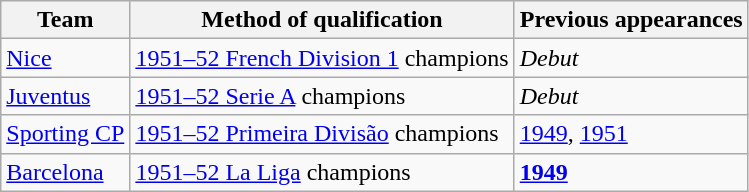<table class="wikitable">
<tr>
<th>Team</th>
<th>Method of qualification</th>
<th>Previous appearances</th>
</tr>
<tr>
<td> <a href='#'>Nice</a></td>
<td><a href='#'>1951–52 French Division 1</a> champions</td>
<td><em>Debut</em></td>
</tr>
<tr>
<td> <a href='#'>Juventus</a></td>
<td><a href='#'>1951–52 Serie A</a> champions</td>
<td><em>Debut</em></td>
</tr>
<tr>
<td> <a href='#'>Sporting CP</a></td>
<td><a href='#'>1951–52 Primeira Divisão</a> champions</td>
<td><a href='#'>1949</a>, <a href='#'>1951</a></td>
</tr>
<tr>
<td> <a href='#'>Barcelona</a></td>
<td><a href='#'>1951–52 La Liga</a> champions</td>
<td><strong><a href='#'>1949</a></strong></td>
</tr>
</table>
